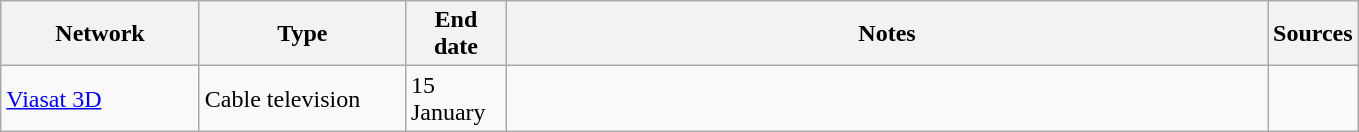<table class="wikitable">
<tr>
<th style="text-align:center; width:125px">Network</th>
<th style="text-align:center; width:130px">Type</th>
<th style="text-align:center; width:60px">End date</th>
<th style="text-align:center; width:500px">Notes</th>
<th style="text-align:center; width:30px">Sources</th>
</tr>
<tr>
<td><a href='#'>Viasat 3D</a></td>
<td>Cable television</td>
<td>15 January</td>
<td></td>
<td></td>
</tr>
</table>
